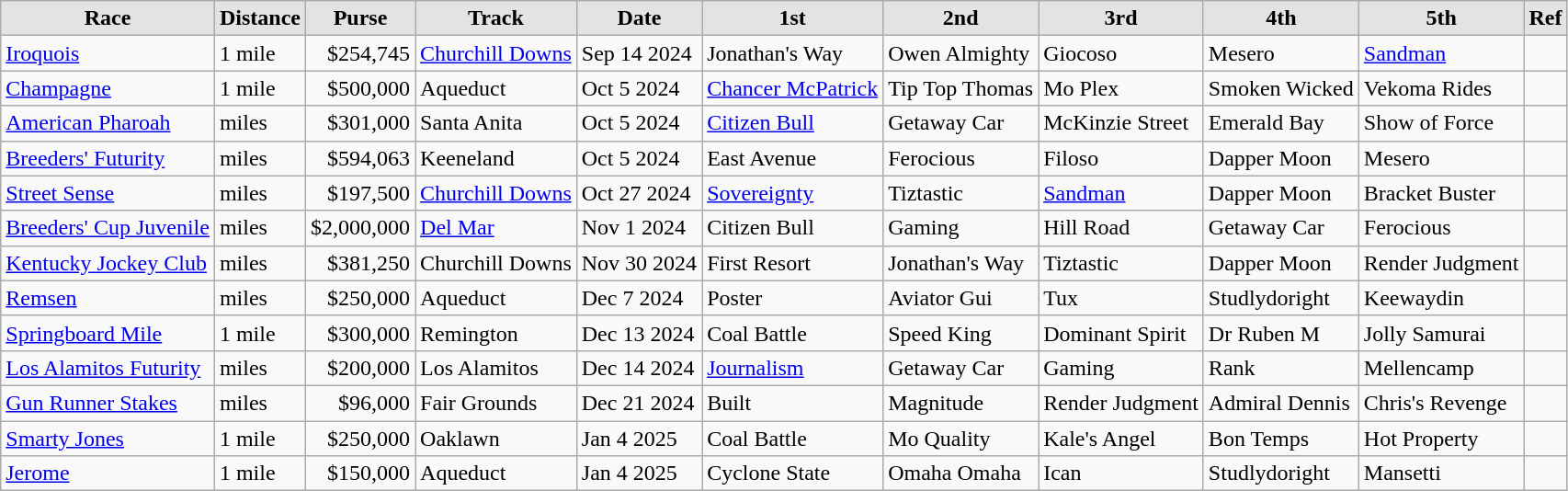<table class="wikitable">
<tr>
<th style="background: #e3e3e3;">Race</th>
<th style="background: #e3e3e3;">Distance</th>
<th style="background: #e3e3e3;">Purse</th>
<th style="background: #e3e3e3;">Track</th>
<th style="background: #e3e3e3;">Date</th>
<th style="background: #e3e3e3;">1st</th>
<th style="background: #e3e3e3;">2nd</th>
<th style="background: #e3e3e3;">3rd</th>
<th style="background: #e3e3e3;">4th</th>
<th style="background: #e3e3e3;">5th</th>
<th style="background: #e3e3e3;">Ref</th>
</tr>
<tr>
<td><a href='#'>Iroquois</a></td>
<td>1 mile</td>
<td align=right>$254,745</td>
<td><a href='#'>Churchill Downs</a></td>
<td>Sep 14 2024</td>
<td>Jonathan's Way</td>
<td>Owen Almighty</td>
<td>Giocoso</td>
<td>Mesero</td>
<td><a href='#'>Sandman</a></td>
<td></td>
</tr>
<tr>
<td><a href='#'>Champagne</a></td>
<td>1 mile</td>
<td align=right>$500,000</td>
<td>Aqueduct</td>
<td>Oct 5 2024</td>
<td><a href='#'>Chancer McPatrick</a></td>
<td>Tip Top Thomas</td>
<td>Mo Plex</td>
<td>Smoken Wicked</td>
<td>Vekoma Rides</td>
<td></td>
</tr>
<tr>
<td><a href='#'>American Pharoah</a></td>
<td> miles</td>
<td align=right>$301,000</td>
<td>Santa Anita</td>
<td>Oct 5 2024</td>
<td><a href='#'>Citizen Bull</a></td>
<td>Getaway Car</td>
<td>McKinzie Street</td>
<td>Emerald Bay</td>
<td>Show of Force</td>
<td></td>
</tr>
<tr>
<td><a href='#'>Breeders' Futurity</a></td>
<td> miles</td>
<td align=right>$594,063</td>
<td>Keeneland</td>
<td>Oct 5 2024</td>
<td>East Avenue</td>
<td>Ferocious</td>
<td>Filoso</td>
<td>Dapper Moon</td>
<td>Mesero</td>
<td></td>
</tr>
<tr>
<td><a href='#'>Street Sense</a></td>
<td> miles</td>
<td align=right>$197,500</td>
<td><a href='#'>Churchill Downs</a></td>
<td>Oct 27 2024</td>
<td><a href='#'>Sovereignty</a></td>
<td>Tiztastic</td>
<td><a href='#'>Sandman</a></td>
<td>Dapper Moon</td>
<td>Bracket Buster</td>
<td></td>
</tr>
<tr>
<td><a href='#'>Breeders' Cup Juvenile</a></td>
<td> miles</td>
<td align=right>$2,000,000</td>
<td><a href='#'>Del Mar</a></td>
<td>Nov 1 2024</td>
<td>Citizen Bull</td>
<td>Gaming</td>
<td>Hill Road</td>
<td>Getaway Car</td>
<td>Ferocious</td>
<td></td>
</tr>
<tr>
<td><a href='#'>Kentucky Jockey Club</a></td>
<td> miles</td>
<td align=right>$381,250</td>
<td>Churchill Downs</td>
<td>Nov 30 2024</td>
<td>First Resort</td>
<td>Jonathan's Way</td>
<td>Tiztastic</td>
<td>Dapper Moon</td>
<td>Render Judgment</td>
<td></td>
</tr>
<tr>
<td><a href='#'>Remsen</a></td>
<td> miles</td>
<td align=right>$250,000</td>
<td>Aqueduct</td>
<td>Dec 7 2024</td>
<td>Poster</td>
<td>Aviator Gui</td>
<td>Tux</td>
<td>Studlydoright</td>
<td>Keewaydin</td>
<td></td>
</tr>
<tr>
<td><a href='#'>Springboard Mile</a></td>
<td>1 mile</td>
<td align=right>$300,000</td>
<td>Remington</td>
<td>Dec 13 2024</td>
<td>Coal Battle</td>
<td>Speed King</td>
<td>Dominant Spirit</td>
<td>Dr Ruben M</td>
<td>Jolly Samurai</td>
<td></td>
</tr>
<tr>
<td><a href='#'>Los Alamitos Futurity</a></td>
<td> miles</td>
<td align=right>$200,000</td>
<td>Los Alamitos</td>
<td>Dec 14 2024</td>
<td><a href='#'>Journalism</a></td>
<td>Getaway Car</td>
<td>Gaming</td>
<td>Rank</td>
<td>Mellencamp</td>
<td></td>
</tr>
<tr>
<td><a href='#'>Gun Runner Stakes</a></td>
<td> miles</td>
<td align=right>$96,000</td>
<td>Fair Grounds</td>
<td>Dec 21 2024</td>
<td>Built</td>
<td>Magnitude</td>
<td>Render Judgment</td>
<td>Admiral Dennis</td>
<td>Chris's Revenge</td>
<td></td>
</tr>
<tr>
<td><a href='#'>Smarty Jones</a></td>
<td>1 mile</td>
<td align=right>$250,000</td>
<td>Oaklawn</td>
<td>Jan 4 2025</td>
<td>Coal Battle</td>
<td>Mo Quality</td>
<td>Kale's Angel</td>
<td>Bon Temps</td>
<td>Hot Property</td>
<td></td>
</tr>
<tr>
<td><a href='#'>Jerome</a></td>
<td>1 mile</td>
<td align=right>$150,000</td>
<td>Aqueduct</td>
<td>Jan 4 2025</td>
<td>Cyclone State</td>
<td>Omaha Omaha</td>
<td>Ican</td>
<td>Studlydoright</td>
<td>Mansetti</td>
<td></td>
</tr>
</table>
